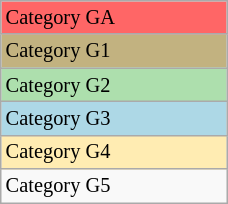<table class="wikitable" style="font-size:85%;" width=12%>
<tr bgcolor=#FF6666>
<td>Category GA</td>
</tr>
<tr bgcolor=#C2B280>
<td>Category G1</td>
</tr>
<tr bgcolor="#ADDFAD">
<td>Category G2</td>
</tr>
<tr bgcolor="lightblue">
<td>Category G3</td>
</tr>
<tr bgcolor=#ffecb2>
<td>Category G4</td>
</tr>
<tr>
<td>Category G5</td>
</tr>
</table>
